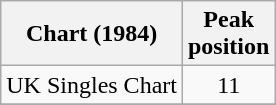<table class="wikitable sortable">
<tr>
<th>Chart (1984)</th>
<th>Peak<br>position</th>
</tr>
<tr>
<td align="left">UK Singles Chart</td>
<td align="center">11</td>
</tr>
<tr>
</tr>
</table>
